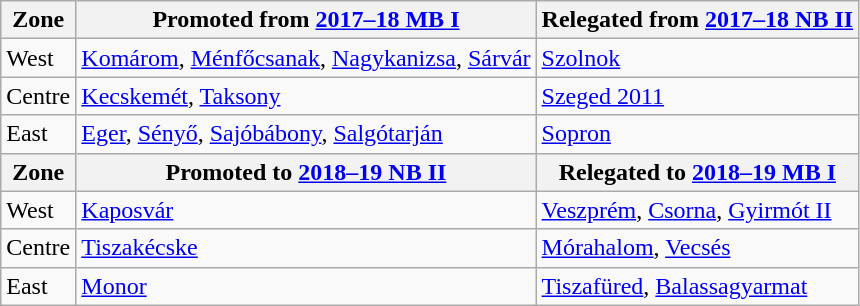<table class="wikitable sortable">
<tr>
<th>Zone</th>
<th>Promoted from <a href='#'>2017–18 MB I</a></th>
<th>Relegated from <a href='#'>2017–18 NB II</a></th>
</tr>
<tr>
<td>West</td>
<td><a href='#'>Komárom</a>, <a href='#'>Ménfőcsanak</a>, <a href='#'>Nagykanizsa</a>, <a href='#'>Sárvár</a></td>
<td><a href='#'>Szolnok</a></td>
</tr>
<tr>
<td>Centre</td>
<td><a href='#'>Kecskemét</a>, <a href='#'>Taksony</a></td>
<td><a href='#'>Szeged 2011</a></td>
</tr>
<tr>
<td>East</td>
<td><a href='#'>Eger</a>, <a href='#'>Sényő</a>, <a href='#'>Sajóbábony</a>, <a href='#'>Salgótarján</a></td>
<td><a href='#'>Sopron</a></td>
</tr>
<tr>
<th>Zone</th>
<th>Promoted to <a href='#'>2018–19 NB II</a></th>
<th>Relegated to <a href='#'>2018–19 MB I</a></th>
</tr>
<tr>
<td>West</td>
<td><a href='#'>Kaposvár</a></td>
<td><a href='#'>Veszprém</a>, <a href='#'>Csorna</a>, <a href='#'>Gyirmót II</a></td>
</tr>
<tr>
<td>Centre</td>
<td><a href='#'>Tiszakécske</a></td>
<td><a href='#'>Mórahalom</a>, <a href='#'>Vecsés</a></td>
</tr>
<tr>
<td>East</td>
<td><a href='#'>Monor</a></td>
<td><a href='#'>Tiszafüred</a>, <a href='#'>Balassagyarmat</a></td>
</tr>
</table>
